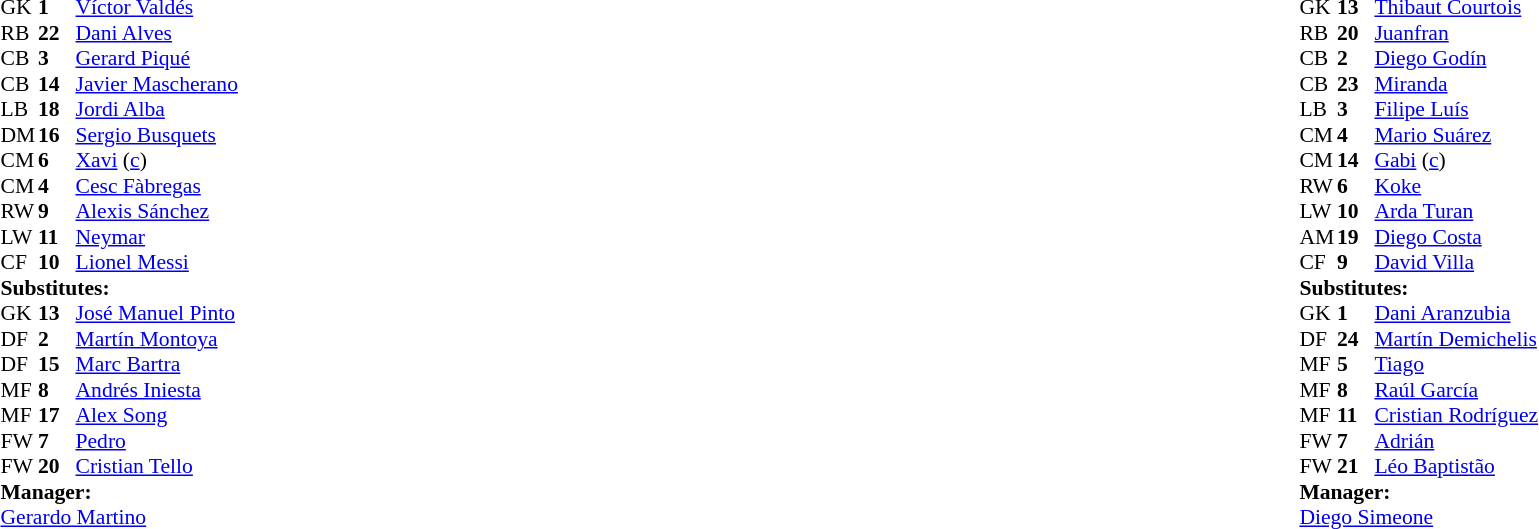<table width="100%">
<tr>
<td valign="top" width="50%"><br><table style="font-size: 90%" cellspacing="0" cellpadding="0">
<tr>
<td colspan=4></td>
</tr>
<tr>
<th width=25></th>
<th width=25></th>
</tr>
<tr>
<td>GK</td>
<td><strong>1</strong></td>
<td> <a href='#'>Víctor Valdés</a></td>
</tr>
<tr>
<td>RB</td>
<td><strong>22</strong></td>
<td> <a href='#'>Dani Alves</a></td>
</tr>
<tr>
<td>CB</td>
<td><strong>3</strong></td>
<td> <a href='#'>Gerard Piqué</a></td>
<td></td>
</tr>
<tr>
<td>CB</td>
<td><strong>14</strong></td>
<td> <a href='#'>Javier Mascherano</a></td>
</tr>
<tr>
<td>LB</td>
<td><strong>18</strong></td>
<td> <a href='#'>Jordi Alba</a></td>
</tr>
<tr>
<td>DM</td>
<td><strong>16</strong></td>
<td> <a href='#'>Sergio Busquets</a></td>
<td></td>
</tr>
<tr>
<td>CM</td>
<td><strong>6</strong></td>
<td> <a href='#'>Xavi</a> (<a href='#'>c</a>)</td>
</tr>
<tr>
<td>CM</td>
<td><strong>4</strong></td>
<td> <a href='#'>Cesc Fàbregas</a></td>
<td></td>
<td></td>
</tr>
<tr>
<td>RW</td>
<td><strong>9</strong></td>
<td> <a href='#'>Alexis Sánchez</a></td>
<td></td>
<td></td>
</tr>
<tr>
<td>LW</td>
<td><strong>11</strong></td>
<td> <a href='#'>Neymar</a></td>
</tr>
<tr>
<td>CF</td>
<td><strong>10</strong></td>
<td> <a href='#'>Lionel Messi</a></td>
</tr>
<tr>
<td colspan=3><strong>Substitutes:</strong></td>
</tr>
<tr>
<td>GK</td>
<td><strong>13</strong></td>
<td> <a href='#'>José Manuel Pinto</a></td>
</tr>
<tr>
<td>DF</td>
<td><strong>2</strong></td>
<td> <a href='#'>Martín Montoya</a></td>
</tr>
<tr>
<td>DF</td>
<td><strong>15</strong></td>
<td> <a href='#'>Marc Bartra</a></td>
</tr>
<tr>
<td>MF</td>
<td><strong>8</strong></td>
<td> <a href='#'>Andrés Iniesta</a></td>
<td></td>
<td></td>
</tr>
<tr>
<td>MF</td>
<td><strong>17</strong></td>
<td> <a href='#'>Alex Song</a></td>
</tr>
<tr>
<td>FW</td>
<td><strong>7</strong></td>
<td> <a href='#'>Pedro</a></td>
<td></td>
<td></td>
</tr>
<tr>
<td>FW</td>
<td><strong>20</strong></td>
<td> <a href='#'>Cristian Tello</a></td>
</tr>
<tr>
<td colspan=3><strong>Manager:</strong></td>
</tr>
<tr>
<td colspan=3> <a href='#'>Gerardo Martino</a></td>
</tr>
</table>
</td>
<td valign="top"></td>
<td valign="top" width="50%"><br><table style="font-size: 90%" cellspacing="0" cellpadding="0" align="center">
<tr>
<td colspan=4></td>
</tr>
<tr>
<th width="25"></th>
<th width="25"></th>
</tr>
<tr>
<td>GK</td>
<td><strong>13</strong></td>
<td> <a href='#'>Thibaut Courtois</a></td>
</tr>
<tr>
<td>RB</td>
<td><strong>20</strong></td>
<td> <a href='#'>Juanfran</a></td>
</tr>
<tr>
<td>CB</td>
<td><strong>2</strong></td>
<td> <a href='#'>Diego Godín</a></td>
<td></td>
</tr>
<tr>
<td>CB</td>
<td><strong>23</strong></td>
<td> <a href='#'>Miranda</a></td>
</tr>
<tr>
<td>LB</td>
<td><strong>3</strong></td>
<td> <a href='#'>Filipe Luís</a></td>
<td></td>
</tr>
<tr>
<td>CM</td>
<td><strong>4</strong></td>
<td> <a href='#'>Mario Suárez</a></td>
</tr>
<tr>
<td>CM</td>
<td><strong>14</strong></td>
<td> <a href='#'>Gabi</a> (<a href='#'>c</a>)</td>
<td></td>
</tr>
<tr>
<td>RW</td>
<td><strong>6</strong></td>
<td> <a href='#'>Koke</a></td>
<td></td>
<td></td>
</tr>
<tr>
<td>LW</td>
<td><strong>10</strong></td>
<td> <a href='#'>Arda Turan</a></td>
<td></td>
<td></td>
</tr>
<tr>
<td>AM</td>
<td><strong>19</strong></td>
<td> <a href='#'>Diego Costa</a></td>
<td></td>
</tr>
<tr>
<td>CF</td>
<td><strong>9</strong></td>
<td> <a href='#'>David Villa</a></td>
<td></td>
<td></td>
</tr>
<tr>
<td colspan=3><strong>Substitutes:</strong></td>
</tr>
<tr>
<td>GK</td>
<td><strong>1</strong></td>
<td> <a href='#'>Dani Aranzubia</a></td>
</tr>
<tr>
<td>DF</td>
<td><strong>24</strong></td>
<td> <a href='#'>Martín Demichelis</a></td>
</tr>
<tr>
<td>MF</td>
<td><strong>5</strong></td>
<td> <a href='#'>Tiago</a></td>
</tr>
<tr>
<td>MF</td>
<td><strong>8</strong></td>
<td> <a href='#'>Raúl García</a></td>
</tr>
<tr>
<td>MF</td>
<td><strong>11</strong></td>
<td> <a href='#'>Cristian Rodríguez</a></td>
<td></td>
<td></td>
</tr>
<tr>
<td>FW</td>
<td><strong>7</strong></td>
<td> <a href='#'>Adrián</a></td>
<td></td>
<td></td>
</tr>
<tr>
<td>FW</td>
<td><strong>21</strong></td>
<td> <a href='#'>Léo Baptistão</a></td>
<td></td>
<td></td>
</tr>
<tr>
<td colspan=3><strong>Manager:</strong></td>
</tr>
<tr>
<td colspan=3> <a href='#'>Diego Simeone</a></td>
</tr>
</table>
</td>
</tr>
</table>
